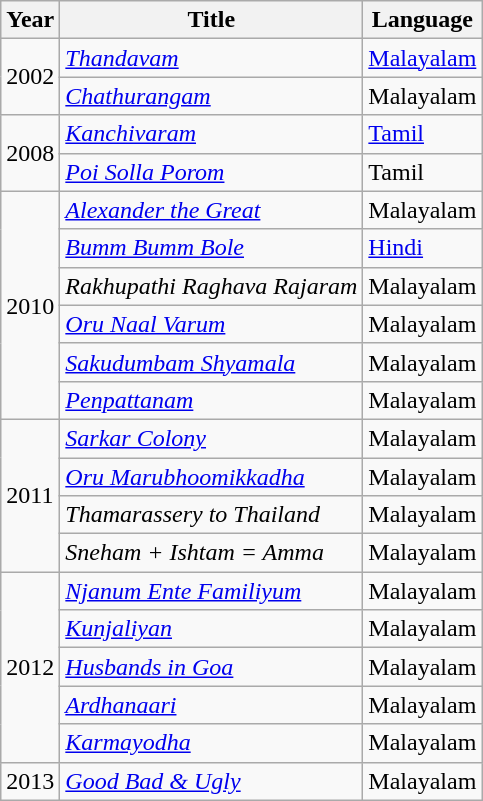<table class="wikitable">
<tr>
<th>Year</th>
<th>Title</th>
<th>Language</th>
</tr>
<tr>
<td rowspan="2">2002</td>
<td><em><a href='#'>Thandavam</a></em></td>
<td><a href='#'>Malayalam</a></td>
</tr>
<tr>
<td><a href='#'><em>Chathurangam</em></a></td>
<td>Malayalam</td>
</tr>
<tr>
<td rowspan="2">2008</td>
<td><em><a href='#'>Kanchivaram</a></em></td>
<td><a href='#'>Tamil</a></td>
</tr>
<tr>
<td><em><a href='#'>Poi Solla Porom</a></em></td>
<td>Tamil</td>
</tr>
<tr>
<td rowspan="6">2010</td>
<td><a href='#'><em>Alexander the Great</em></a></td>
<td>Malayalam</td>
</tr>
<tr>
<td><em><a href='#'>Bumm Bumm Bole</a></em></td>
<td><a href='#'>Hindi</a></td>
</tr>
<tr>
<td><em>Rakhupathi Raghava Rajaram</em></td>
<td>Malayalam</td>
</tr>
<tr>
<td><em><a href='#'>Oru Naal Varum</a></em></td>
<td>Malayalam</td>
</tr>
<tr>
<td><em><a href='#'>Sakudumbam Shyamala</a></em></td>
<td>Malayalam</td>
</tr>
<tr>
<td><em><a href='#'>Penpattanam</a></em></td>
<td>Malayalam</td>
</tr>
<tr>
<td rowspan="4">2011</td>
<td><em><a href='#'>Sarkar Colony</a></em></td>
<td>Malayalam</td>
</tr>
<tr>
<td><em><a href='#'>Oru Marubhoomikkadha</a></em></td>
<td>Malayalam</td>
</tr>
<tr>
<td><em>Thamarassery to Thailand</em></td>
<td>Malayalam</td>
</tr>
<tr>
<td><em>Sneham + Ishtam = Amma</em></td>
<td>Malayalam</td>
</tr>
<tr>
<td rowspan="5">2012</td>
<td><em><a href='#'>Njanum Ente Familiyum</a></em></td>
<td>Malayalam</td>
</tr>
<tr>
<td><em><a href='#'>Kunjaliyan</a></em></td>
<td>Malayalam</td>
</tr>
<tr>
<td><em><a href='#'>Husbands in Goa</a></em></td>
<td>Malayalam</td>
</tr>
<tr>
<td><em><a href='#'>Ardhanaari</a></em></td>
<td>Malayalam</td>
</tr>
<tr>
<td><em><a href='#'>Karmayodha</a></em></td>
<td>Malayalam</td>
</tr>
<tr>
<td>2013</td>
<td><em><a href='#'>Good Bad & Ugly</a></em></td>
<td>Malayalam</td>
</tr>
</table>
